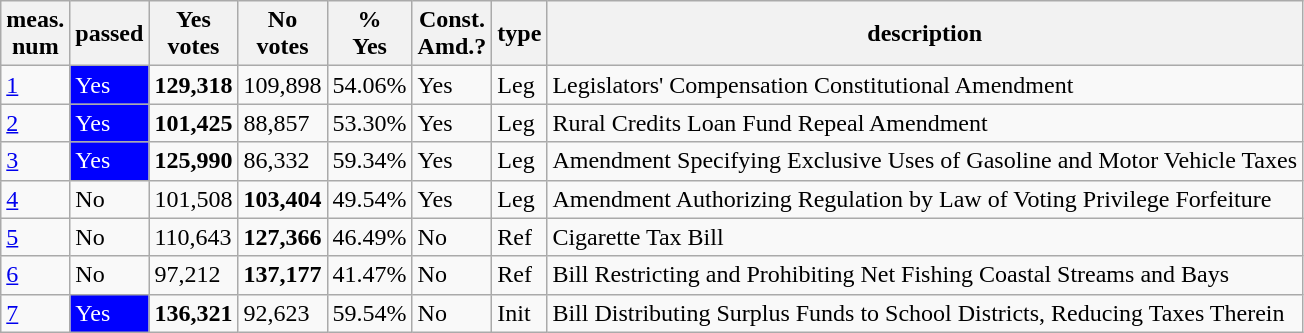<table class="wikitable sortable">
<tr>
<th>meas.<br>num</th>
<th>passed</th>
<th>Yes<br>votes</th>
<th>No<br>votes</th>
<th>%<br>Yes</th>
<th>Const.<br>Amd.?</th>
<th>type</th>
<th>description</th>
</tr>
<tr>
<td><a href='#'>1</a></td>
<td style="background:blue;color:white">Yes</td>
<td><strong>129,318</strong></td>
<td>109,898</td>
<td>54.06%</td>
<td>Yes</td>
<td>Leg</td>
<td>Legislators' Compensation Constitutional Amendment</td>
</tr>
<tr>
<td><a href='#'>2</a></td>
<td style="background:blue;color:white">Yes</td>
<td><strong>101,425</strong></td>
<td>88,857</td>
<td>53.30%</td>
<td>Yes</td>
<td>Leg</td>
<td>Rural Credits Loan Fund Repeal Amendment</td>
</tr>
<tr>
<td><a href='#'>3</a></td>
<td style="background:blue;color:white">Yes</td>
<td><strong>125,990</strong></td>
<td>86,332</td>
<td>59.34%</td>
<td>Yes</td>
<td>Leg</td>
<td>Amendment Specifying Exclusive Uses of Gasoline and Motor Vehicle Taxes</td>
</tr>
<tr>
<td><a href='#'>4</a></td>
<td>No</td>
<td>101,508</td>
<td><strong>103,404</strong></td>
<td>49.54%</td>
<td>Yes</td>
<td>Leg</td>
<td>Amendment Authorizing Regulation by Law of Voting Privilege Forfeiture</td>
</tr>
<tr>
<td><a href='#'>5</a></td>
<td>No</td>
<td>110,643</td>
<td><strong>127,366</strong></td>
<td>46.49%</td>
<td>No</td>
<td>Ref</td>
<td>Cigarette Tax Bill</td>
</tr>
<tr>
<td><a href='#'>6</a></td>
<td>No</td>
<td>97,212</td>
<td><strong>137,177</strong></td>
<td>41.47%</td>
<td>No</td>
<td>Ref</td>
<td>Bill Restricting and Prohibiting Net Fishing Coastal Streams and Bays</td>
</tr>
<tr>
<td><a href='#'>7</a></td>
<td style="background:blue;color:white">Yes</td>
<td><strong>136,321</strong></td>
<td>92,623</td>
<td>59.54%</td>
<td>No</td>
<td>Init</td>
<td>Bill Distributing Surplus Funds to School Districts, Reducing Taxes Therein</td>
</tr>
</table>
